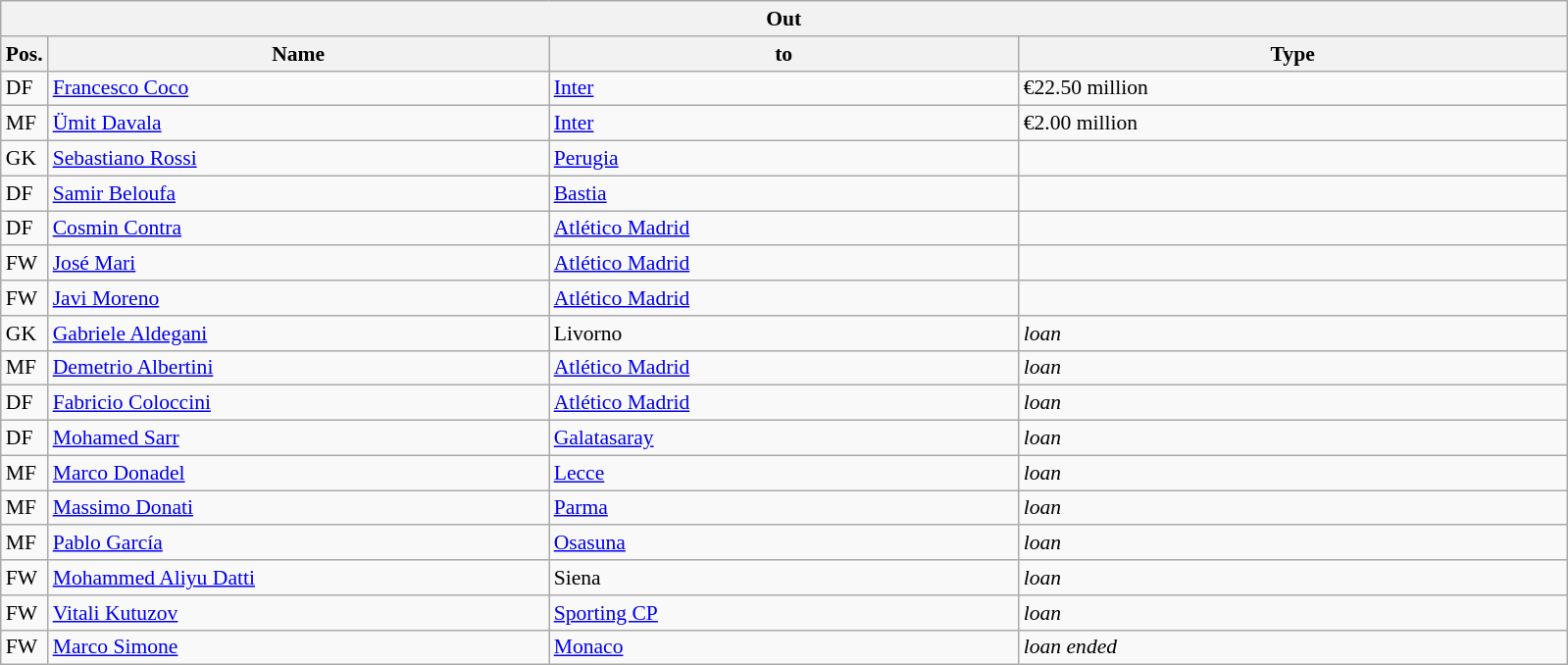<table class="wikitable" style="font-size:90%;">
<tr>
<th colspan="4">Out</th>
</tr>
<tr>
<th width=3%>Pos.</th>
<th width=32%>Name</th>
<th width=30%>to</th>
<th width=35%>Type</th>
</tr>
<tr>
<td>DF</td>
<td><a href='#'>Francesco Coco</a></td>
<td><a href='#'>Inter</a></td>
<td>€22.50 million</td>
</tr>
<tr>
<td>MF</td>
<td><a href='#'>Ümit Davala</a></td>
<td><a href='#'>Inter</a></td>
<td>€2.00 million</td>
</tr>
<tr>
<td>GK</td>
<td><a href='#'>Sebastiano Rossi</a></td>
<td><a href='#'>Perugia</a></td>
<td></td>
</tr>
<tr>
<td>DF</td>
<td><a href='#'>Samir Beloufa</a></td>
<td><a href='#'>Bastia</a></td>
<td></td>
</tr>
<tr>
<td>DF</td>
<td><a href='#'>Cosmin Contra</a></td>
<td><a href='#'>Atlético Madrid</a></td>
<td></td>
</tr>
<tr>
<td>FW</td>
<td><a href='#'>José Mari</a></td>
<td><a href='#'>Atlético Madrid</a></td>
<td></td>
</tr>
<tr>
<td>FW</td>
<td><a href='#'>Javi Moreno</a></td>
<td><a href='#'>Atlético Madrid</a></td>
<td></td>
</tr>
<tr>
<td>GK</td>
<td><a href='#'>Gabriele Aldegani</a></td>
<td>Livorno</td>
<td><em>loan</em></td>
</tr>
<tr>
<td>MF</td>
<td><a href='#'>Demetrio Albertini</a></td>
<td><a href='#'>Atlético Madrid</a></td>
<td><em>loan</em></td>
</tr>
<tr>
<td>DF</td>
<td><a href='#'>Fabricio Coloccini</a></td>
<td><a href='#'>Atlético Madrid</a></td>
<td><em>loan</em></td>
</tr>
<tr>
<td>DF</td>
<td><a href='#'>Mohamed Sarr</a></td>
<td><a href='#'>Galatasaray</a></td>
<td><em>loan</em></td>
</tr>
<tr>
<td>MF</td>
<td><a href='#'>Marco Donadel</a></td>
<td><a href='#'>Lecce</a></td>
<td><em>loan</em></td>
</tr>
<tr>
<td>MF</td>
<td><a href='#'>Massimo Donati</a></td>
<td><a href='#'>Parma</a></td>
<td><em>loan</em></td>
</tr>
<tr>
<td>MF</td>
<td><a href='#'>Pablo García</a></td>
<td><a href='#'>Osasuna</a></td>
<td><em>loan</em></td>
</tr>
<tr>
<td>FW</td>
<td><a href='#'>Mohammed Aliyu Datti</a></td>
<td>Siena</td>
<td><em>loan</em></td>
</tr>
<tr>
<td>FW</td>
<td><a href='#'>Vitali Kutuzov</a></td>
<td><a href='#'>Sporting CP</a></td>
<td><em>loan</em></td>
</tr>
<tr>
<td>FW</td>
<td><a href='#'>Marco Simone</a></td>
<td><a href='#'>Monaco</a></td>
<td><em>loan ended</em></td>
</tr>
</table>
